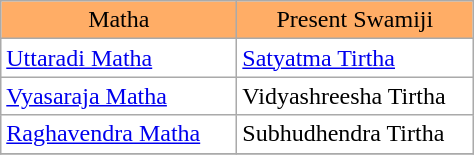<table class="wikitable" align=center style = " background: transparent; ">
<tr style="text-align: center;">
<td width=150px style="background: #ffad66;">Matha</td>
<td width=150px style="background: #ffad66;">Present Swamiji</td>
</tr>
<tr>
<td><a href='#'>Uttaradi Matha</a></td>
<td><a href='#'>Satyatma Tirtha</a></td>
</tr>
<tr>
<td><a href='#'>Vyasaraja Matha</a></td>
<td>Vidyashreesha Tirtha</td>
</tr>
<tr>
<td><a href='#'>Raghavendra Matha</a></td>
<td>Subhudhendra Tirtha</td>
</tr>
<tr>
</tr>
</table>
